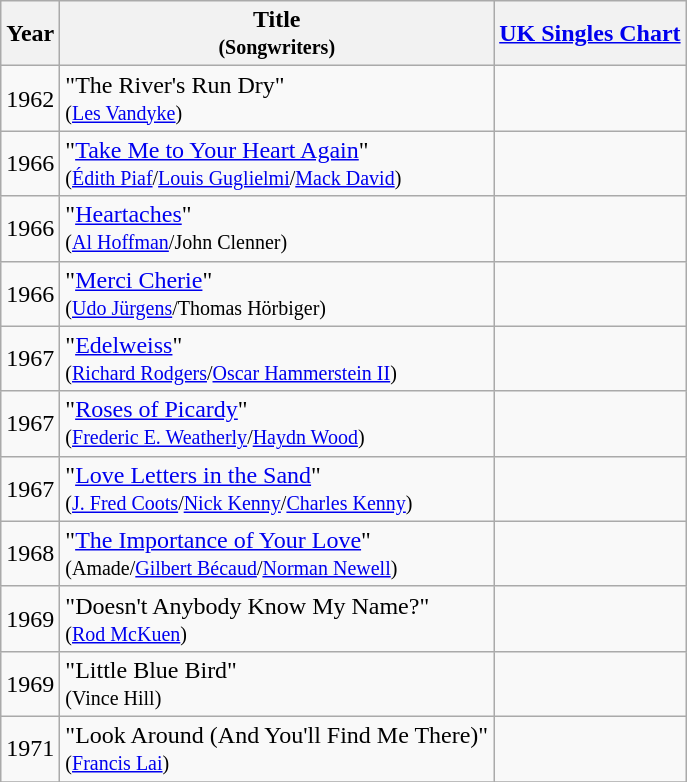<table class="wikitable sortable">
<tr>
<th>Year</th>
<th>Title<br><small>(Songwriters)</small></th>
<th><a href='#'>UK Singles Chart</a></th>
</tr>
<tr>
<td>1962</td>
<td>"The River's Run Dry"<br><small>(<a href='#'>Les Vandyke</a>)</small></td>
<td></td>
</tr>
<tr>
<td>1966</td>
<td>"<a href='#'>Take Me to Your Heart Again</a>"<br><small>(<a href='#'>Édith Piaf</a>/<a href='#'>Louis Guglielmi</a>/<a href='#'>Mack David</a>)</small></td>
<td></td>
</tr>
<tr>
<td>1966</td>
<td>"<a href='#'>Heartaches</a>"<br><small>(<a href='#'>Al Hoffman</a>/John Clenner)</small></td>
<td></td>
</tr>
<tr>
<td>1966</td>
<td>"<a href='#'>Merci Cherie</a>"<br><small>(<a href='#'>Udo Jürgens</a>/Thomas Hörbiger)</small></td>
<td></td>
</tr>
<tr>
<td>1967</td>
<td>"<a href='#'>Edelweiss</a>"<br><small>(<a href='#'>Richard Rodgers</a>/<a href='#'>Oscar Hammerstein II</a>)</small></td>
<td></td>
</tr>
<tr>
<td>1967</td>
<td>"<a href='#'>Roses of Picardy</a>"<br><small>(<a href='#'>Frederic E. Weatherly</a>/<a href='#'>Haydn Wood</a>)</small></td>
<td></td>
</tr>
<tr>
<td>1967</td>
<td>"<a href='#'>Love Letters in the Sand</a>"<br><small>(<a href='#'>J. Fred Coots</a>/<a href='#'>Nick Kenny</a>/<a href='#'>Charles Kenny</a>)</small></td>
<td></td>
</tr>
<tr>
<td>1968</td>
<td>"<a href='#'>The Importance of Your Love</a>"<br><small>(Amade/<a href='#'>Gilbert Bécaud</a>/<a href='#'>Norman Newell</a>)</small></td>
<td></td>
</tr>
<tr>
<td>1969</td>
<td>"Doesn't Anybody Know My Name?"<br><small>(<a href='#'>Rod McKuen</a>)</small></td>
<td></td>
</tr>
<tr>
<td>1969</td>
<td>"Little Blue Bird"<br><small>(Vince Hill)</small></td>
<td></td>
</tr>
<tr>
<td>1971</td>
<td>"Look Around (And You'll Find Me There)"<br><small>(<a href='#'>Francis Lai</a>)</small></td>
<td></td>
</tr>
<tr>
</tr>
</table>
